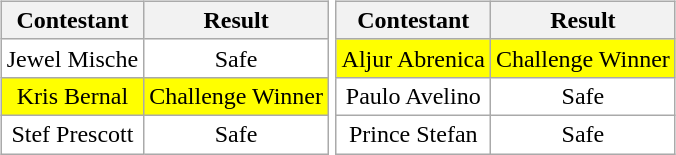<table>
<tr>
<td><br><table class="wikitable sortable nowrap" style="margin:auto; text-align:center">
<tr>
<th scope="col">Contestant</th>
<th scope="col">Result</th>
</tr>
<tr>
<td bgcolor=#FFFFFF>Jewel Mische</td>
<td bgcolor=#FFFFFF>Safe</td>
</tr>
<tr>
<td bgcolor=#FFFF00>Kris Bernal</td>
<td bgcolor=#FFFF00>Challenge Winner</td>
</tr>
<tr>
<td bgcolor=#FFFFFF>Stef Prescott</td>
<td bgcolor=#FFFFFF>Safe</td>
</tr>
</table>
</td>
<td><br><table class="wikitable sortable nowrap" style="margin:auto; text-align:center">
<tr>
<th scope="col">Contestant</th>
<th scope="col">Result</th>
</tr>
<tr>
<td bgcolor=#FFFF00>Aljur Abrenica</td>
<td bgcolor=#FFFF00>Challenge Winner</td>
</tr>
<tr>
<td bgcolor=#FFFFFF>Paulo Avelino</td>
<td bgcolor=#FFFFFF>Safe</td>
</tr>
<tr>
<td bgcolor=#FFFFFF>Prince Stefan</td>
<td bgcolor=#FFFFFF>Safe</td>
</tr>
</table>
</td>
</tr>
</table>
